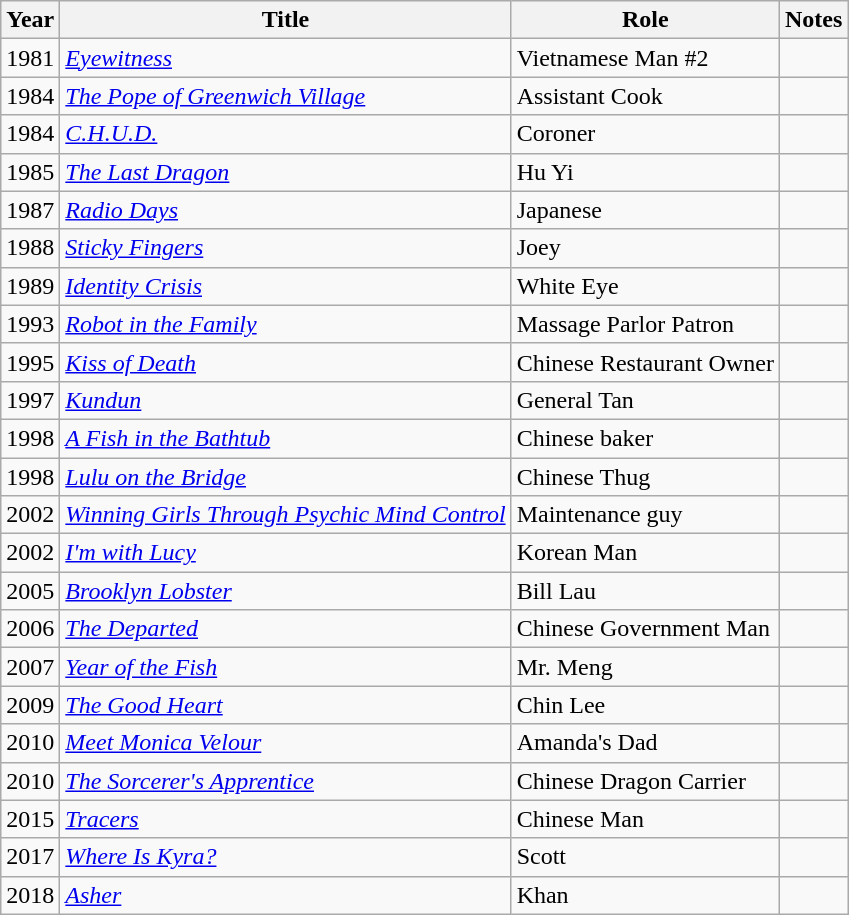<table class="wikitable sortable">
<tr>
<th>Year</th>
<th>Title</th>
<th>Role</th>
<th>Notes</th>
</tr>
<tr>
<td>1981</td>
<td><a href='#'><em>Eyewitness</em></a></td>
<td>Vietnamese Man #2</td>
<td></td>
</tr>
<tr>
<td>1984</td>
<td><em><a href='#'>The Pope of Greenwich Village</a></em></td>
<td>Assistant Cook</td>
<td></td>
</tr>
<tr>
<td>1984</td>
<td><em><a href='#'>C.H.U.D.</a></em></td>
<td>Coroner</td>
<td></td>
</tr>
<tr>
<td>1985</td>
<td><em><a href='#'>The Last Dragon</a></em></td>
<td>Hu Yi</td>
<td></td>
</tr>
<tr>
<td>1987</td>
<td><em><a href='#'>Radio Days</a></em></td>
<td>Japanese</td>
<td></td>
</tr>
<tr>
<td>1988</td>
<td><a href='#'><em>Sticky Fingers</em></a></td>
<td>Joey</td>
<td></td>
</tr>
<tr>
<td>1989</td>
<td><a href='#'><em>Identity Crisis</em></a></td>
<td>White Eye</td>
<td></td>
</tr>
<tr>
<td>1993</td>
<td><em><a href='#'>Robot in the Family</a></em></td>
<td>Massage Parlor Patron</td>
<td></td>
</tr>
<tr>
<td>1995</td>
<td><a href='#'><em>Kiss of Death</em></a></td>
<td>Chinese Restaurant Owner</td>
<td></td>
</tr>
<tr>
<td>1997</td>
<td><em><a href='#'>Kundun</a></em></td>
<td>General Tan</td>
<td></td>
</tr>
<tr>
<td>1998</td>
<td><em><a href='#'>A Fish in the Bathtub</a></em></td>
<td>Chinese baker</td>
<td></td>
</tr>
<tr>
<td>1998</td>
<td><em><a href='#'>Lulu on the Bridge</a></em></td>
<td>Chinese Thug</td>
<td></td>
</tr>
<tr>
<td>2002</td>
<td><em><a href='#'>Winning Girls Through Psychic Mind Control</a></em></td>
<td>Maintenance guy</td>
<td></td>
</tr>
<tr>
<td>2002</td>
<td><em><a href='#'>I'm with Lucy</a></em></td>
<td>Korean Man</td>
<td></td>
</tr>
<tr>
<td>2005</td>
<td><em><a href='#'>Brooklyn Lobster</a></em></td>
<td>Bill Lau</td>
<td></td>
</tr>
<tr>
<td>2006</td>
<td><em><a href='#'>The Departed</a></em></td>
<td>Chinese Government Man</td>
<td></td>
</tr>
<tr>
<td>2007</td>
<td><em><a href='#'>Year of the Fish</a></em></td>
<td>Mr. Meng</td>
<td></td>
</tr>
<tr>
<td>2009</td>
<td><em><a href='#'>The Good Heart</a></em></td>
<td>Chin Lee</td>
<td></td>
</tr>
<tr>
<td>2010</td>
<td><em><a href='#'>Meet Monica Velour</a></em></td>
<td>Amanda's Dad</td>
<td></td>
</tr>
<tr>
<td>2010</td>
<td><a href='#'><em>The Sorcerer's Apprentice</em></a></td>
<td>Chinese Dragon Carrier</td>
<td></td>
</tr>
<tr>
<td>2015</td>
<td><a href='#'><em>Tracers</em></a></td>
<td>Chinese Man</td>
<td></td>
</tr>
<tr>
<td>2017</td>
<td><em><a href='#'>Where Is Kyra?</a></em></td>
<td>Scott</td>
<td></td>
</tr>
<tr>
<td>2018</td>
<td><a href='#'><em>Asher</em></a></td>
<td>Khan</td>
<td></td>
</tr>
</table>
